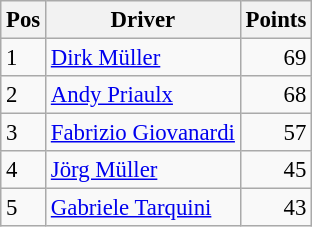<table class="wikitable" style="font-size: 95%;">
<tr>
<th>Pos</th>
<th>Driver</th>
<th>Points</th>
</tr>
<tr>
<td>1</td>
<td> <a href='#'>Dirk Müller</a></td>
<td align=right>69</td>
</tr>
<tr>
<td>2</td>
<td> <a href='#'>Andy Priaulx</a></td>
<td align=right>68</td>
</tr>
<tr>
<td>3</td>
<td> <a href='#'>Fabrizio Giovanardi</a></td>
<td align=right>57</td>
</tr>
<tr>
<td>4</td>
<td> <a href='#'>Jörg Müller</a></td>
<td align=right>45</td>
</tr>
<tr>
<td>5</td>
<td> <a href='#'>Gabriele Tarquini</a></td>
<td align=right>43</td>
</tr>
</table>
